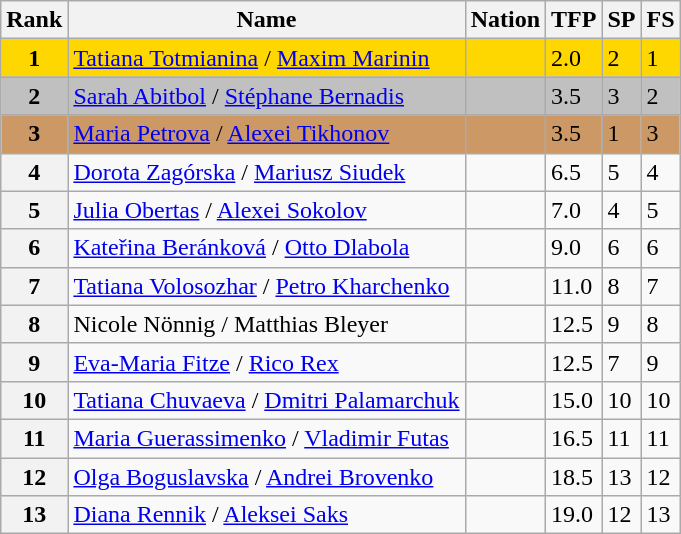<table class="wikitable">
<tr>
<th>Rank</th>
<th>Name</th>
<th>Nation</th>
<th>TFP</th>
<th>SP</th>
<th>FS</th>
</tr>
<tr bgcolor="gold">
<td align="center"><strong>1</strong></td>
<td><a href='#'>Tatiana Totmianina</a> / <a href='#'>Maxim Marinin</a></td>
<td></td>
<td>2.0</td>
<td>2</td>
<td>1</td>
</tr>
<tr bgcolor="silver">
<td align="center"><strong>2</strong></td>
<td><a href='#'>Sarah Abitbol</a> / <a href='#'>Stéphane Bernadis</a></td>
<td></td>
<td>3.5</td>
<td>3</td>
<td>2</td>
</tr>
<tr bgcolor="cc9966">
<td align="center"><strong>3</strong></td>
<td><a href='#'>Maria Petrova</a> / <a href='#'>Alexei Tikhonov</a></td>
<td></td>
<td>3.5</td>
<td>1</td>
<td>3</td>
</tr>
<tr>
<th>4</th>
<td><a href='#'>Dorota Zagórska</a> / <a href='#'>Mariusz Siudek</a></td>
<td></td>
<td>6.5</td>
<td>5</td>
<td>4</td>
</tr>
<tr>
<th>5</th>
<td><a href='#'>Julia Obertas</a> / <a href='#'>Alexei Sokolov</a></td>
<td></td>
<td>7.0</td>
<td>4</td>
<td>5</td>
</tr>
<tr>
<th>6</th>
<td><a href='#'>Kateřina Beránková</a> / <a href='#'>Otto Dlabola</a></td>
<td></td>
<td>9.0</td>
<td>6</td>
<td>6</td>
</tr>
<tr>
<th>7</th>
<td><a href='#'>Tatiana Volosozhar</a> / <a href='#'>Petro Kharchenko</a></td>
<td></td>
<td>11.0</td>
<td>8</td>
<td>7</td>
</tr>
<tr>
<th>8</th>
<td>Nicole Nönnig / Matthias Bleyer</td>
<td></td>
<td>12.5</td>
<td>9</td>
<td>8</td>
</tr>
<tr>
<th>9</th>
<td><a href='#'>Eva-Maria Fitze</a> / <a href='#'>Rico Rex</a></td>
<td></td>
<td>12.5</td>
<td>7</td>
<td>9</td>
</tr>
<tr>
<th>10</th>
<td><a href='#'>Tatiana Chuvaeva</a> / <a href='#'>Dmitri Palamarchuk</a></td>
<td></td>
<td>15.0</td>
<td>10</td>
<td>10</td>
</tr>
<tr>
<th>11</th>
<td><a href='#'>Maria Guerassimenko</a> / <a href='#'>Vladimir Futas</a></td>
<td></td>
<td>16.5</td>
<td>11</td>
<td>11</td>
</tr>
<tr>
<th>12</th>
<td><a href='#'>Olga Boguslavska</a> / <a href='#'>Andrei Brovenko</a></td>
<td></td>
<td>18.5</td>
<td>13</td>
<td>12</td>
</tr>
<tr>
<th>13</th>
<td><a href='#'>Diana Rennik</a> / <a href='#'>Aleksei Saks</a></td>
<td></td>
<td>19.0</td>
<td>12</td>
<td>13</td>
</tr>
</table>
